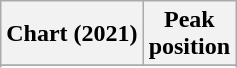<table class="wikitable sortable plainrowheaders" style="text-align:center">
<tr>
<th scope="col">Chart (2021)</th>
<th scope="col">Peak<br>position</th>
</tr>
<tr>
</tr>
<tr>
</tr>
</table>
